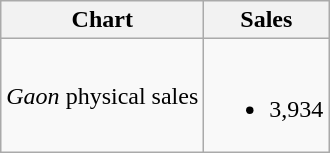<table class="wikitable">
<tr>
<th>Chart</th>
<th>Sales</th>
</tr>
<tr>
<td><em>Gaon</em> physical sales</td>
<td><br><ul><li>3,934</li></ul></td>
</tr>
</table>
